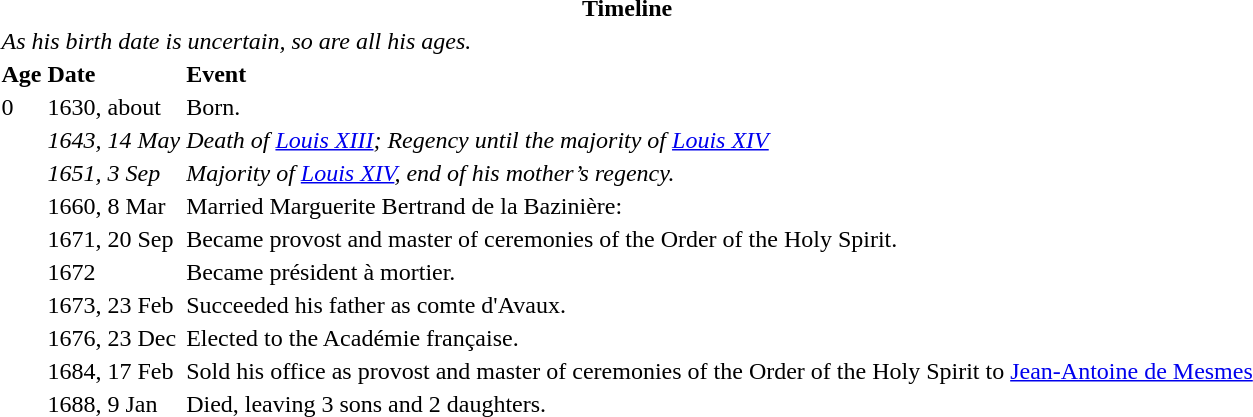<table>
<tr>
<th colspan=3>Timeline</th>
</tr>
<tr>
<td colspan=3><em>As his birth date is uncertain, so are all his ages.</em></td>
</tr>
<tr>
<th align="left">Age</th>
<th align="left">Date</th>
<th align="left">Event</th>
</tr>
<tr>
<td>0</td>
<td>1630, about</td>
<td>Born.</td>
</tr>
<tr>
<td></td>
<td><em>1643, 14 May</em></td>
<td><em>Death of <a href='#'>Louis XIII</a>; Regency until the majority of <a href='#'>Louis XIV</a></em></td>
</tr>
<tr>
<td></td>
<td><em>1651, 3 Sep</em></td>
<td><em>Majority of <a href='#'>Louis XIV</a>, end of his mother’s regency.</em></td>
</tr>
<tr>
<td></td>
<td>1660, 8 Mar</td>
<td>Married Marguerite Bertrand de la Bazinière:</td>
</tr>
<tr>
<td></td>
<td>1671, 20 Sep</td>
<td>Became provost and master of ceremonies of the Order of the Holy Spirit.</td>
</tr>
<tr>
<td></td>
<td>1672</td>
<td>Became président à mortier.</td>
</tr>
<tr>
<td></td>
<td>1673, 23 Feb</td>
<td>Succeeded his father as comte d'Avaux.</td>
</tr>
<tr>
<td></td>
<td>1676, 23 Dec</td>
<td>Elected to the Académie française.</td>
</tr>
<tr>
<td></td>
<td>1684, 17 Feb</td>
<td>Sold his office as provost and master of ceremonies of the Order of the Holy Spirit to <a href='#'>Jean-Antoine de Mesmes</a></td>
</tr>
<tr>
<td></td>
<td>1688, 9 Jan</td>
<td>Died, leaving 3 sons and 2 daughters.</td>
</tr>
</table>
